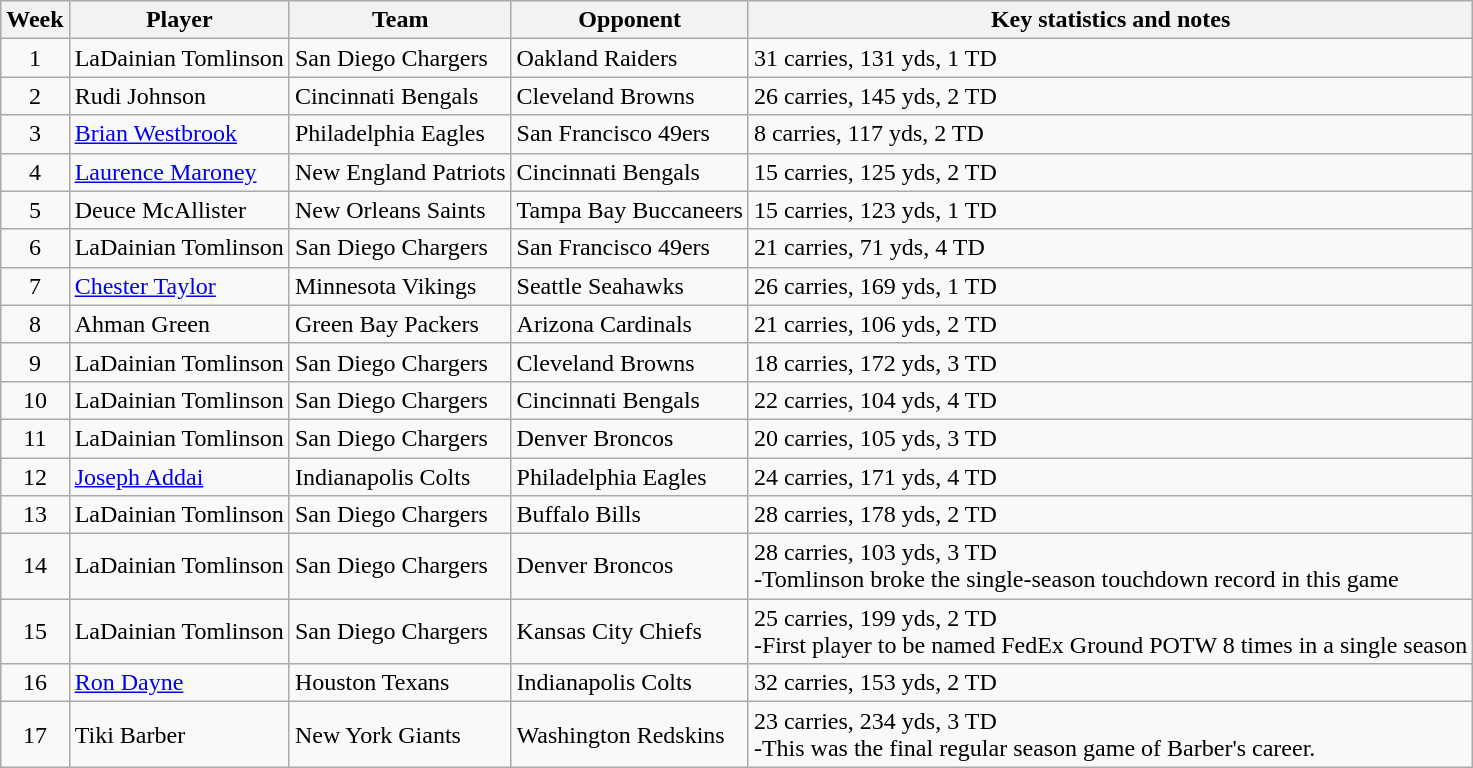<table class="wikitable">
<tr style="background:#efef;">
<th>Week</th>
<th>Player</th>
<th>Team</th>
<th>Opponent</th>
<th>Key statistics and notes</th>
</tr>
<tr>
<td align=center>1</td>
<td>LaDainian Tomlinson</td>
<td>San Diego Chargers</td>
<td>Oakland Raiders</td>
<td>31 carries, 131 yds, 1 TD</td>
</tr>
<tr>
<td align=center>2</td>
<td>Rudi Johnson</td>
<td>Cincinnati Bengals</td>
<td>Cleveland Browns</td>
<td>26 carries, 145 yds, 2 TD</td>
</tr>
<tr>
<td align=center>3</td>
<td><a href='#'>Brian Westbrook</a></td>
<td>Philadelphia Eagles</td>
<td>San Francisco 49ers</td>
<td>8 carries, 117 yds, 2 TD</td>
</tr>
<tr>
<td align=center>4</td>
<td><a href='#'>Laurence Maroney</a></td>
<td>New England Patriots</td>
<td>Cincinnati Bengals</td>
<td>15 carries, 125 yds, 2 TD</td>
</tr>
<tr>
<td align=center>5</td>
<td>Deuce McAllister</td>
<td>New Orleans Saints</td>
<td>Tampa Bay Buccaneers</td>
<td>15 carries, 123 yds, 1 TD</td>
</tr>
<tr>
<td align=center>6</td>
<td>LaDainian Tomlinson</td>
<td>San Diego Chargers</td>
<td>San Francisco 49ers</td>
<td>21 carries, 71 yds, 4 TD</td>
</tr>
<tr>
<td align=center>7</td>
<td><a href='#'>Chester Taylor</a></td>
<td>Minnesota Vikings</td>
<td>Seattle Seahawks</td>
<td>26 carries, 169 yds, 1 TD</td>
</tr>
<tr>
<td align=center>8</td>
<td>Ahman Green</td>
<td>Green Bay Packers</td>
<td>Arizona Cardinals</td>
<td>21 carries, 106 yds, 2 TD</td>
</tr>
<tr>
<td align=center>9</td>
<td>LaDainian Tomlinson</td>
<td>San Diego Chargers</td>
<td>Cleveland Browns</td>
<td>18 carries, 172 yds, 3 TD</td>
</tr>
<tr>
<td align=center>10</td>
<td>LaDainian Tomlinson</td>
<td>San Diego Chargers</td>
<td>Cincinnati Bengals</td>
<td>22 carries, 104 yds, 4 TD</td>
</tr>
<tr>
<td align=center>11</td>
<td>LaDainian Tomlinson</td>
<td>San Diego Chargers</td>
<td>Denver Broncos</td>
<td>20 carries, 105 yds, 3 TD</td>
</tr>
<tr>
<td align=center>12</td>
<td><a href='#'>Joseph Addai</a></td>
<td>Indianapolis Colts</td>
<td>Philadelphia Eagles</td>
<td>24 carries, 171 yds, 4 TD</td>
</tr>
<tr>
<td align=center>13</td>
<td>LaDainian Tomlinson</td>
<td>San Diego Chargers</td>
<td>Buffalo Bills</td>
<td>28 carries, 178 yds, 2 TD</td>
</tr>
<tr>
<td align=center>14</td>
<td>LaDainian Tomlinson</td>
<td>San Diego Chargers</td>
<td>Denver Broncos</td>
<td>28 carries, 103 yds, 3 TD<br>-Tomlinson broke the single-season touchdown record in this game</td>
</tr>
<tr>
<td align=center>15</td>
<td>LaDainian Tomlinson</td>
<td>San Diego Chargers</td>
<td>Kansas City Chiefs</td>
<td>25 carries, 199 yds, 2 TD<br>-First player to be named FedEx Ground POTW 8 times in a single season</td>
</tr>
<tr>
<td align=center>16</td>
<td><a href='#'>Ron Dayne</a></td>
<td>Houston Texans</td>
<td>Indianapolis Colts</td>
<td>32 carries, 153 yds, 2 TD</td>
</tr>
<tr>
<td align=center>17</td>
<td>Tiki Barber</td>
<td>New York Giants</td>
<td>Washington Redskins</td>
<td>23 carries, 234 yds, 3 TD<br>-This was the final regular season game of Barber's career.</td>
</tr>
</table>
